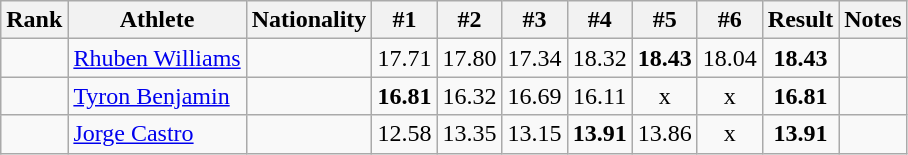<table class="wikitable sortable" style="text-align:center">
<tr>
<th>Rank</th>
<th>Athlete</th>
<th>Nationality</th>
<th>#1</th>
<th>#2</th>
<th>#3</th>
<th>#4</th>
<th>#5</th>
<th>#6</th>
<th>Result</th>
<th>Notes</th>
</tr>
<tr>
<td></td>
<td align="left"><a href='#'>Rhuben Williams</a></td>
<td align=left></td>
<td>17.71</td>
<td>17.80</td>
<td>17.34</td>
<td>18.32</td>
<td><strong>18.43</strong></td>
<td>18.04</td>
<td><strong>18.43</strong></td>
<td></td>
</tr>
<tr>
<td></td>
<td align="left"><a href='#'>Tyron Benjamin</a></td>
<td align=left></td>
<td><strong>16.81</strong></td>
<td>16.32</td>
<td>16.69</td>
<td>16.11</td>
<td>x</td>
<td>x</td>
<td><strong>16.81</strong></td>
<td></td>
</tr>
<tr>
<td></td>
<td align="left"><a href='#'>Jorge Castro</a></td>
<td align=left></td>
<td>12.58</td>
<td>13.35</td>
<td>13.15</td>
<td><strong>13.91</strong></td>
<td>13.86</td>
<td>x</td>
<td><strong>13.91</strong></td>
<td></td>
</tr>
</table>
